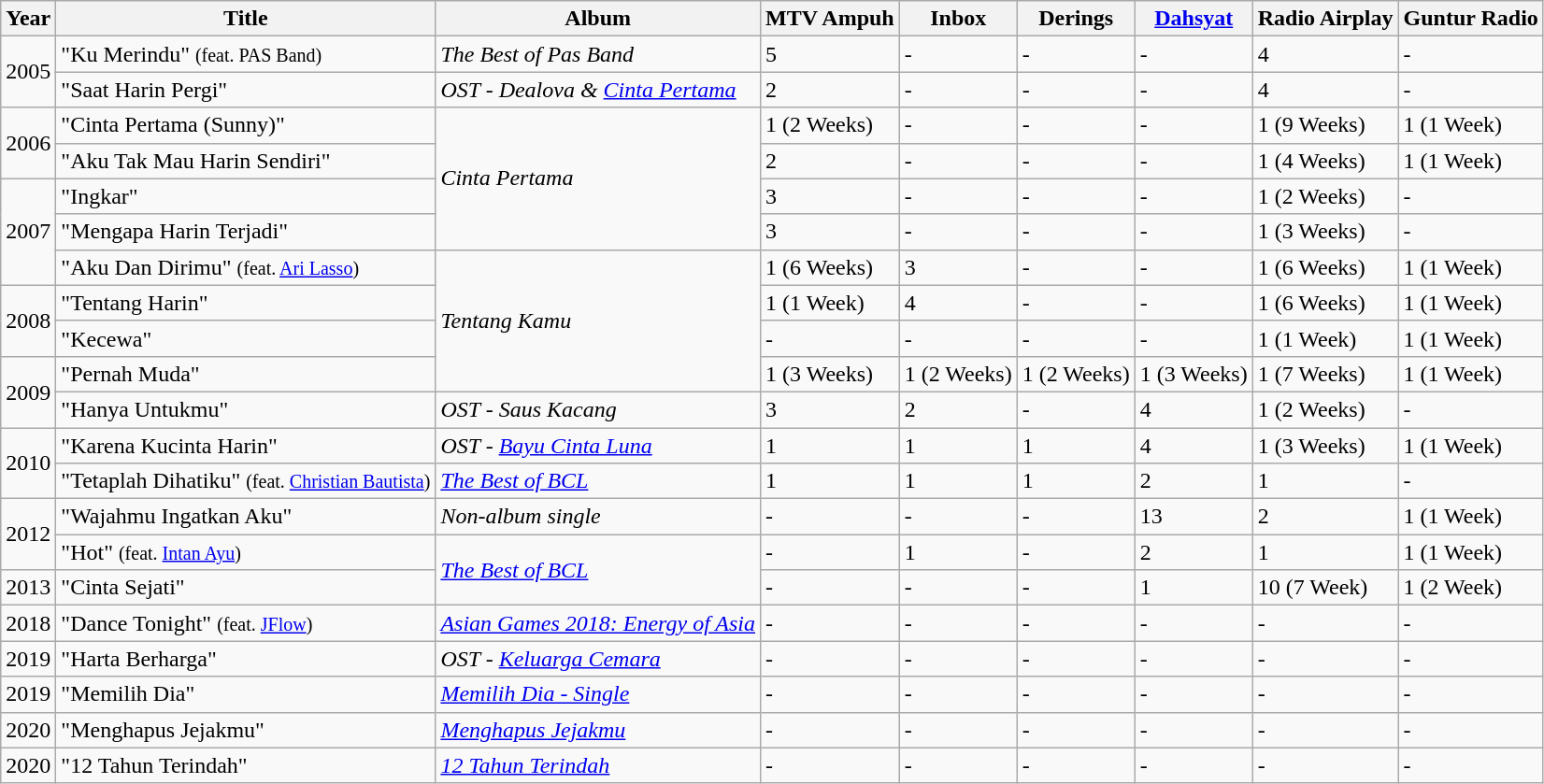<table class="wikitable">
<tr>
<th>Year</th>
<th>Title</th>
<th>Album</th>
<th>MTV Ampuh</th>
<th>Inbox</th>
<th>Derings</th>
<th><a href='#'>Dahsyat</a></th>
<th>Radio Airplay</th>
<th>Guntur Radio</th>
</tr>
<tr>
<td align="left" valign="centre" rowspan= "2">2005</td>
<td align="left" valign="top">"Ku Merindu" <small>(feat. PAS Band)</small></td>
<td align="left" valign="top"><em>The Best of Pas Band</em></td>
<td align="left" valign="top">5</td>
<td align="left" valign="top">-</td>
<td align="left" valign="top">-</td>
<td align="left" valign="top">-</td>
<td align="left" valign="top">4</td>
<td align="left" valign="top">-</td>
</tr>
<tr>
<td align="left" valign="top">"Saat Harin Pergi"</td>
<td align="left" valign="top"><em>OST - Dealova & <a href='#'>Cinta Pertama</a></em></td>
<td align="left" valign="top">2</td>
<td align="left" valign="top">-</td>
<td align="left" valign="top">-</td>
<td align="left" valign="top">-</td>
<td align="left" valign="top">4</td>
<td align="left" valign="top">-</td>
</tr>
<tr>
<td align="left" valign="centre" rowspan= "2">2006</td>
<td align="left" valign="top">"Cinta Pertama (Sunny)"</td>
<td align="left" valign="centre" rowspan= "4"><em>Cinta Pertama</em></td>
<td align="left" valign="top">1 (2 Weeks)</td>
<td align="left" valign="top">-</td>
<td align="left" valign="top">-</td>
<td align="left" valign="top">-</td>
<td align="left" valign="top">1 (9 Weeks)</td>
<td align="left" valign="top">1 (1 Week)</td>
</tr>
<tr>
<td align="left" valign="top">"Aku Tak Mau Harin Sendiri"</td>
<td align="left" valign="top">2</td>
<td align="left" valign="top">-</td>
<td align="left" valign="top">-</td>
<td align="left" valign="top">-</td>
<td align="left" valign="top">1 (4 Weeks)</td>
<td align="left" valign="top">1 (1 Week)</td>
</tr>
<tr>
<td align="left" valign="centre" rowspan= "3">2007</td>
<td align="left" valign="top">"Ingkar"</td>
<td align="left" valign="top">3</td>
<td align="left" valign="top">-</td>
<td align="left" valign="top">-</td>
<td align="left" valign="top">-</td>
<td align="left" valign="top">1 (2 Weeks)</td>
<td align="left" valign="top">-</td>
</tr>
<tr>
<td align="left" valign="top">"Mengapa Harin Terjadi"</td>
<td align="left" valign="top">3</td>
<td align="left" valign="top">-</td>
<td align="left" valign="top">-</td>
<td align="left" valign="top">-</td>
<td align="left" valign="top">1 (3 Weeks)</td>
<td align="left" valign="top">-</td>
</tr>
<tr>
<td align="left" valign="top">"Aku Dan Dirimu" <small>(feat. <a href='#'>Ari Lasso</a>)</small></td>
<td align="left" valign="centre" rowspan= "4"><em>Tentang Kamu</em></td>
<td align="left" valign="top">1 (6 Weeks)</td>
<td align="left" valign="top">3</td>
<td align="left" valign="top">-</td>
<td align="left" valign="top">-</td>
<td align="left" valign="top">1 (6 Weeks)</td>
<td align="left" valign="top">1 (1 Week)</td>
</tr>
<tr>
<td align="left" valign="centre" rowspan= "2">2008</td>
<td align="left" valign="top">"Tentang Harin"</td>
<td align="left" valign="top">1 (1 Week)</td>
<td align="left" valign="top">4</td>
<td align="left" valign="top">-</td>
<td align="left" valign="top">-</td>
<td align="left" valign="top">1 (6 Weeks)</td>
<td align="left" valign="top">1 (1 Week)</td>
</tr>
<tr>
<td align="left" valign="top">"Kecewa"</td>
<td align="left" valign="top">-</td>
<td align="left" valign="top">-</td>
<td align="left" valign="top">-</td>
<td align="left" valign="top">-</td>
<td align="left" valign="top">1 (1 Week)</td>
<td align="left" valign="top">1 (1 Week)</td>
</tr>
<tr>
<td align="left" valign="centre" rowspan= "2">2009</td>
<td align="left" valign="top">"Pernah Muda"</td>
<td align="left" valign="top">1 (3 Weeks)</td>
<td align="left" valign="top">1 (2 Weeks)</td>
<td align="left" valign="top">1 (2 Weeks)</td>
<td align="left" valign="top">1 (3 Weeks)</td>
<td align="left" valign="top">1 (7 Weeks)</td>
<td align="left" valign="top">1 (1 Week)</td>
</tr>
<tr>
<td align="left" valign="top">"Hanya Untukmu"</td>
<td align="left" valign="top"><em>OST - Saus Kacang</em></td>
<td align="left" valign="top">3</td>
<td align="left" valign="top">2</td>
<td align="left" valign="top">-</td>
<td align="left" valign="top">4</td>
<td align="left" valign="top">1 (2 Weeks)</td>
<td align="left" valign="top">-</td>
</tr>
<tr>
<td align="left" valign="centre" rowspan= "2">2010</td>
<td align="left" valign="top">"Karena Kucinta Harin"</td>
<td align="left" valign="top"><em>OST - <a href='#'>Bayu Cinta Luna</a></em></td>
<td align="left" valign="top">1</td>
<td align="left" valign="top">1</td>
<td align="left" valign="top">1</td>
<td align="left" valign="top">4</td>
<td align="left" valign="top">1 (3 Weeks)</td>
<td align="left" valign="top">1 (1 Week)</td>
</tr>
<tr>
<td align="left" valign="top">"Tetaplah Dihatiku" <small>(feat. <a href='#'>Christian Bautista</a>)</small></td>
<td align="left" valign="top"><em><a href='#'>The Best of BCL</a></em></td>
<td align="left" valign="top">1</td>
<td align="left" valign="top">1</td>
<td align="left" valign="top">1</td>
<td align="left" valign="top">2</td>
<td align="left" valign="top">1</td>
<td align="left" valign="top">-</td>
</tr>
<tr>
<td align="left" valign="centre" rowspan= "2">2012</td>
<td align="left" valign="top">"Wajahmu Ingatkan Aku"</td>
<td align="left" valign="top"><em>Non-album single</em></td>
<td align="left" valign="top">-</td>
<td align="left" valign="top">-</td>
<td align="left" valign="top">-</td>
<td align="left" valign="top">13</td>
<td align="left" valign="top">2</td>
<td align="left" valign="top">1 (1 Week)</td>
</tr>
<tr>
<td align="left" valign="top">"Hot" <small>(feat. <a href='#'>Intan Ayu</a>)</small></td>
<td align="left" valign="centre" rowspan= "2"><em><a href='#'>The Best of BCL</a></em></td>
<td align="left" valign="top">-</td>
<td align="left" valign="top">1</td>
<td align="left" valign="top">-</td>
<td align="left" valign="top">2</td>
<td align="left" valign="top">1</td>
<td align="left" valign="top">1 (1 Week)</td>
</tr>
<tr>
<td align="left" valign="top">2013</td>
<td align="left" valign="top">"Cinta Sejati"</td>
<td align="left" valign="top">-</td>
<td align="left" valign="top">-</td>
<td align="left" valign="top">-</td>
<td align="left" valign="top">1</td>
<td align="left" valign="top">10 (7 Week)</td>
<td align="left" valign="top">1 (2 Week)</td>
</tr>
<tr>
<td align="left" valign="centre" rowspan= "1">2018</td>
<td align="left" valign="top">"Dance Tonight" <small>(feat. <a href='#'>JFlow</a>)</small></td>
<td align="left" valign="top"><em><a href='#'>Asian Games 2018: Energy of Asia</a></em></td>
<td align="left" valign="top">-</td>
<td align="left" valign="top">-</td>
<td align="left" valign="top">-</td>
<td align="left" valign="top">-</td>
<td align="left" valign="top">-</td>
<td align="left" valign="top">-</td>
</tr>
<tr>
<td align="left" valign="centre" rowspan= "1">2019</td>
<td align="left" valign="top">"Harta Berharga"</td>
<td align="left" valign="top"><em>OST - <a href='#'>Keluarga Cemara</a></em></td>
<td align="left" valign="top">-</td>
<td align="left" valign="top">-</td>
<td align="left" valign="top">-</td>
<td align="left" valign="top">-</td>
<td align="left" valign="top">-</td>
<td align="left" valign="top">-</td>
</tr>
<tr>
<td align="left" valign="centre" rowspan= "1">2019</td>
<td align="left" valign="top">"Memilih Dia"</td>
<td align="left" valign="top"><em><a href='#'>Memilih Dia - Single</a></em></td>
<td align="left" valign="top">-</td>
<td align="left" valign="top">-</td>
<td align="left" valign="top">-</td>
<td align="left" valign="top">-</td>
<td align="left" valign="top">-</td>
<td align="left" valign="top">-</td>
</tr>
<tr>
<td align="left" valign="centre" rowspan= "1">2020</td>
<td align="left" valign="top">"Menghapus Jejakmu"</td>
<td align="left" valign="top"><em><a href='#'>Menghapus Jejakmu</a></em></td>
<td align="left" valign="top">-</td>
<td align="left" valign="top">-</td>
<td align="left" valign="top">-</td>
<td align="left" valign="top">-</td>
<td align="left" valign="top">-</td>
<td align="left" valign="top">-</td>
</tr>
<tr>
<td align="left" valign="centre" rowspan= "1">2020</td>
<td align="left" valign="top">"12 Tahun Terindah"</td>
<td align="left" valign="top"><em><a href='#'>12 Tahun Terindah</a></em></td>
<td align="left" valign="top">-</td>
<td align="left" valign="top">-</td>
<td align="left" valign="top">-</td>
<td align="left" valign="top">-</td>
<td align="left" valign="top">-</td>
<td align="left" valign="top">-</td>
</tr>
</table>
